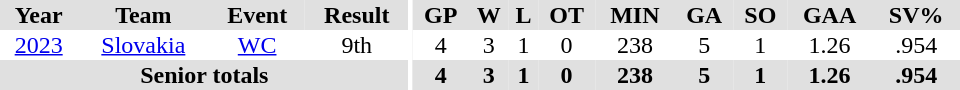<table border="0" cellpadding="1" cellspacing="0" ID="Table3" style="text-align:center; width:40em">
<tr ALIGN="center" bgcolor="#e0e0e0">
<th>Year</th>
<th>Team</th>
<th>Event</th>
<th>Result</th>
<th rowspan="99" bgcolor="#ffffff"></th>
<th>GP</th>
<th>W</th>
<th>L</th>
<th>OT</th>
<th>MIN</th>
<th>GA</th>
<th>SO</th>
<th>GAA</th>
<th>SV%</th>
</tr>
<tr>
<td><a href='#'>2023</a></td>
<td><a href='#'>Slovakia</a></td>
<td><a href='#'>WC</a></td>
<td>9th</td>
<td>4</td>
<td>3</td>
<td>1</td>
<td>0</td>
<td>238</td>
<td>5</td>
<td>1</td>
<td>1.26</td>
<td>.954</td>
</tr>
<tr bgcolor="#e0e0e0">
<th colspan="4">Senior totals</th>
<th>4</th>
<th>3</th>
<th>1</th>
<th>0</th>
<th>238</th>
<th>5</th>
<th>1</th>
<th>1.26</th>
<th>.954</th>
</tr>
</table>
